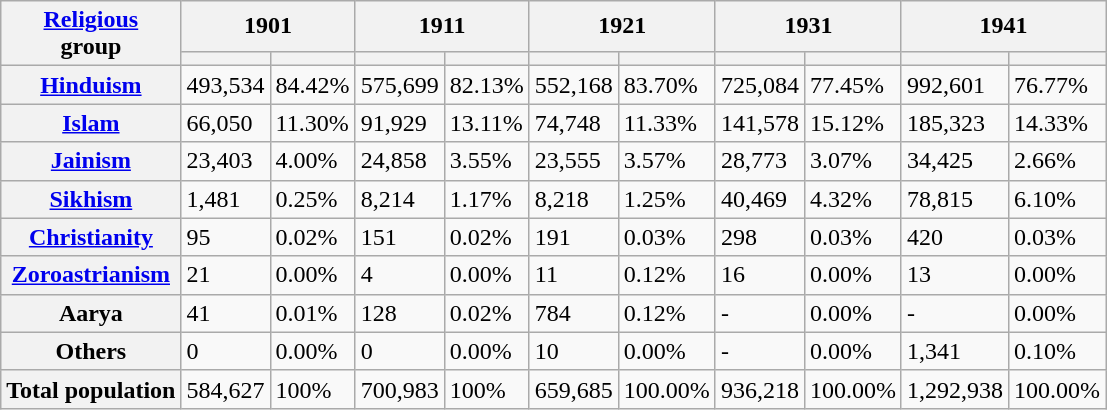<table class="wikitable collapsible sortable">
<tr>
<th rowspan="2"><a href='#'>Religious</a><br>group</th>
<th colspan="2">1901</th>
<th colspan="2">1911</th>
<th colspan="2">1921</th>
<th colspan="2">1931</th>
<th colspan="2">1941</th>
</tr>
<tr>
<th></th>
<th></th>
<th></th>
<th></th>
<th></th>
<th></th>
<th></th>
<th></th>
<th></th>
<th></th>
</tr>
<tr>
<th><a href='#'>Hinduism</a> </th>
<td>493,534</td>
<td>84.42%</td>
<td>575,699</td>
<td>82.13%</td>
<td>552,168</td>
<td>83.70%</td>
<td>725,084</td>
<td>77.45%</td>
<td>992,601</td>
<td>76.77%</td>
</tr>
<tr>
<th><a href='#'>Islam</a> </th>
<td>66,050</td>
<td>11.30%</td>
<td>91,929</td>
<td>13.11%</td>
<td>74,748</td>
<td>11.33%</td>
<td>141,578</td>
<td>15.12%</td>
<td>185,323</td>
<td>14.33%</td>
</tr>
<tr>
<th><a href='#'>Jainism</a> </th>
<td>23,403</td>
<td>4.00%</td>
<td>24,858</td>
<td>3.55%</td>
<td>23,555</td>
<td>3.57%</td>
<td>28,773</td>
<td>3.07%</td>
<td>34,425</td>
<td>2.66%</td>
</tr>
<tr>
<th><a href='#'>Sikhism</a> </th>
<td>1,481</td>
<td>0.25%</td>
<td>8,214</td>
<td>1.17%</td>
<td>8,218</td>
<td>1.25%</td>
<td>40,469</td>
<td>4.32%</td>
<td>78,815</td>
<td>6.10%</td>
</tr>
<tr>
<th><a href='#'>Christianity</a> </th>
<td>95</td>
<td>0.02%</td>
<td>151</td>
<td>0.02%</td>
<td>191</td>
<td>0.03%</td>
<td>298</td>
<td>0.03%</td>
<td>420</td>
<td>0.03%</td>
</tr>
<tr>
<th><a href='#'>Zoroastrianism</a> </th>
<td>21</td>
<td>0.00%</td>
<td>4</td>
<td>0.00%</td>
<td>11</td>
<td>0.12%</td>
<td>16</td>
<td>0.00%</td>
<td>13</td>
<td>0.00%</td>
</tr>
<tr>
<th>Aarya</th>
<td>41</td>
<td>0.01%</td>
<td>128</td>
<td>0.02%</td>
<td>784</td>
<td>0.12%</td>
<td>-  </td>
<td>0.00%</td>
<td>-  </td>
<td>0.00%</td>
</tr>
<tr>
<th>Others</th>
<td>0</td>
<td>0.00%</td>
<td>0</td>
<td>0.00%</td>
<td>10</td>
<td>0.00%</td>
<td>-  </td>
<td>0.00%</td>
<td>1,341</td>
<td>0.10%</td>
</tr>
<tr>
<th>Total population</th>
<td>584,627</td>
<td>100%</td>
<td>700,983</td>
<td>100%</td>
<td>659,685</td>
<td>100.00%</td>
<td>936,218</td>
<td>100.00%</td>
<td>1,292,938</td>
<td>100.00%</td>
</tr>
</table>
